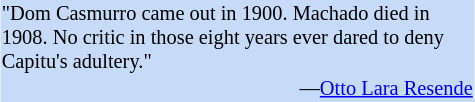<table class="toccolours" style="float: right; margin-left: 1em; margin-right: 2em; font-size: 85%; background:#c6dbf7; color:black; width:30em; max-width: 25%;" cellspacing="0">
<tr>
<td style="text-align: left;">"Dom Casmurro came out in 1900. Machado died in 1908. No critic in those eight years ever dared to deny Capitu's adultery."</td>
</tr>
<tr>
<td style="text-align: right;">—<a href='#'>Otto Lara Resende</a></td>
</tr>
</table>
